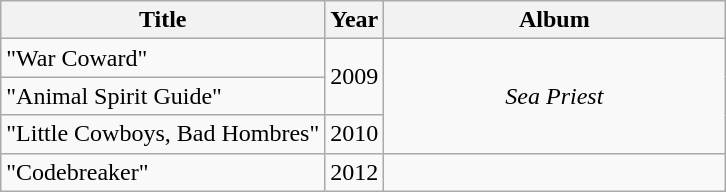<table class="wikitable" style="text-align:center;">
<tr>
<th scope="col">Title</th>
<th scope="col">Year</th>
<th scope="col" width="220">Album</th>
</tr>
<tr>
<td align="left">"War Coward"</td>
<td rowspan="2">2009</td>
<td rowspan="3"><em>Sea Priest</em></td>
</tr>
<tr>
<td align="left">"Animal Spirit Guide"</td>
</tr>
<tr>
<td align="left">"Little Cowboys, Bad Hombres"</td>
<td>2010</td>
</tr>
<tr>
<td align="left">"Codebreaker"</td>
<td>2012</td>
<td></td>
</tr>
</table>
